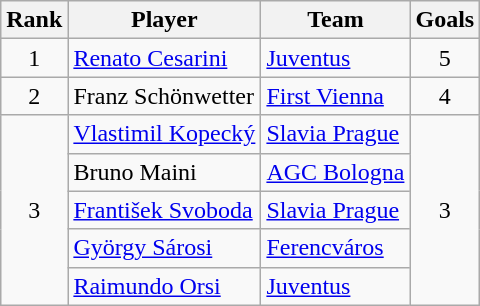<table class="wikitable" style="text-align:center">
<tr>
<th>Rank</th>
<th>Player</th>
<th>Team</th>
<th>Goals</th>
</tr>
<tr>
<td>1</td>
<td align=left> <a href='#'>Renato Cesarini</a></td>
<td align=left> <a href='#'>Juventus</a></td>
<td>5</td>
</tr>
<tr>
<td>2</td>
<td align=left> Franz Schönwetter</td>
<td align=left> <a href='#'>First Vienna</a></td>
<td>4</td>
</tr>
<tr>
<td rowspan=5>3</td>
<td align=left> <a href='#'>Vlastimil Kopecký</a></td>
<td align=left> <a href='#'>Slavia Prague</a></td>
<td rowspan=5>3</td>
</tr>
<tr>
<td align=left> Bruno Maini</td>
<td align=left> <a href='#'>AGC Bologna</a></td>
</tr>
<tr>
<td align=left> <a href='#'>František Svoboda</a></td>
<td align=left> <a href='#'>Slavia Prague</a></td>
</tr>
<tr>
<td align=left> <a href='#'>György Sárosi</a></td>
<td align=left> <a href='#'>Ferencváros</a></td>
</tr>
<tr>
<td align=left> <a href='#'>Raimundo Orsi</a></td>
<td align=left> <a href='#'>Juventus</a></td>
</tr>
</table>
